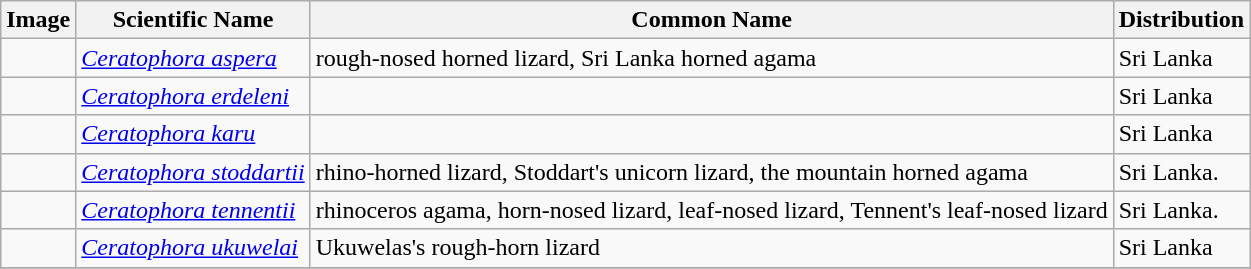<table class="wikitable">
<tr>
<th>Image</th>
<th>Scientific Name</th>
<th>Common Name</th>
<th>Distribution</th>
</tr>
<tr>
<td></td>
<td><em><a href='#'>Ceratophora aspera</a></em> </td>
<td>rough-nosed horned lizard, Sri Lanka horned agama</td>
<td>Sri Lanka</td>
</tr>
<tr>
<td></td>
<td><em><a href='#'>Ceratophora erdeleni</a></em> </td>
<td></td>
<td>Sri Lanka</td>
</tr>
<tr>
<td></td>
<td><em><a href='#'>Ceratophora karu</a></em> </td>
<td></td>
<td>Sri Lanka</td>
</tr>
<tr>
<td></td>
<td><em><a href='#'>Ceratophora stoddartii</a></em> </td>
<td>rhino-horned lizard, Stoddart's unicorn lizard, the mountain horned agama</td>
<td>Sri Lanka.</td>
</tr>
<tr>
<td></td>
<td><em><a href='#'>Ceratophora tennentii</a></em> </td>
<td>rhinoceros agama, horn-nosed lizard, leaf-nosed lizard, Tennent's leaf-nosed lizard</td>
<td>Sri Lanka.</td>
</tr>
<tr>
<td></td>
<td><em><a href='#'>Ceratophora ukuwelai</a></em> </td>
<td>Ukuwelas's rough-horn lizard</td>
<td>Sri Lanka</td>
</tr>
<tr>
</tr>
</table>
